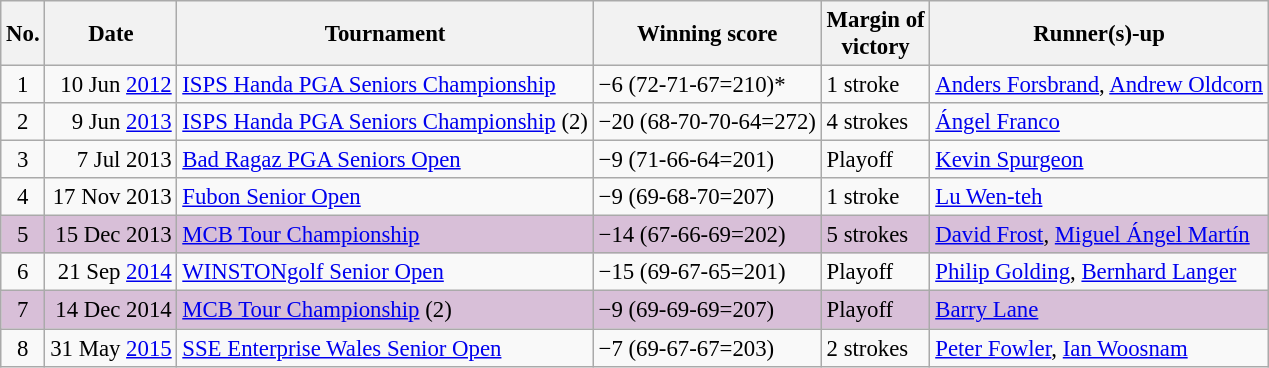<table class="wikitable" style="font-size:95%;">
<tr>
<th>No.</th>
<th>Date</th>
<th>Tournament</th>
<th>Winning score</th>
<th>Margin of<br>victory</th>
<th>Runner(s)-up</th>
</tr>
<tr>
<td align=center>1</td>
<td align=right>10 Jun <a href='#'>2012</a></td>
<td><a href='#'>ISPS Handa PGA Seniors Championship</a></td>
<td>−6 (72-71-67=210)*</td>
<td>1 stroke</td>
<td> <a href='#'>Anders Forsbrand</a>,  <a href='#'>Andrew Oldcorn</a></td>
</tr>
<tr>
<td align=center>2</td>
<td align=right>9 Jun <a href='#'>2013</a></td>
<td><a href='#'>ISPS Handa PGA Seniors Championship</a> (2)</td>
<td>−20 (68-70-70-64=272)</td>
<td>4 strokes</td>
<td> <a href='#'>Ángel Franco</a></td>
</tr>
<tr>
<td align=center>3</td>
<td align=right>7 Jul 2013</td>
<td><a href='#'>Bad Ragaz PGA Seniors Open</a></td>
<td>−9 (71-66-64=201)</td>
<td>Playoff</td>
<td> <a href='#'>Kevin Spurgeon</a></td>
</tr>
<tr>
<td align=center>4</td>
<td align=right>17 Nov 2013</td>
<td><a href='#'>Fubon Senior Open</a></td>
<td>−9 (69-68-70=207)</td>
<td>1 stroke</td>
<td> <a href='#'>Lu Wen-teh</a></td>
</tr>
<tr style="background:thistle;">
<td align=center>5</td>
<td align=right>15 Dec 2013</td>
<td><a href='#'>MCB Tour Championship</a></td>
<td>−14 (67-66-69=202)</td>
<td>5 strokes</td>
<td> <a href='#'>David Frost</a>,  <a href='#'>Miguel Ángel Martín</a></td>
</tr>
<tr>
<td align=center>6</td>
<td align=right>21 Sep <a href='#'>2014</a></td>
<td><a href='#'>WINSTONgolf Senior Open</a></td>
<td>−15 (69-67-65=201)</td>
<td>Playoff</td>
<td> <a href='#'>Philip Golding</a>,  <a href='#'>Bernhard Langer</a></td>
</tr>
<tr style="background:thistle;">
<td align=center>7</td>
<td align=right>14 Dec 2014</td>
<td><a href='#'>MCB Tour Championship</a> (2)</td>
<td>−9 (69-69-69=207)</td>
<td>Playoff</td>
<td> <a href='#'>Barry Lane</a></td>
</tr>
<tr>
<td align=center>8</td>
<td align=right>31 May <a href='#'>2015</a></td>
<td><a href='#'>SSE Enterprise Wales Senior Open</a></td>
<td>−7 (69-67-67=203)</td>
<td>2 strokes</td>
<td> <a href='#'>Peter Fowler</a>,  <a href='#'>Ian Woosnam</a></td>
</tr>
</table>
